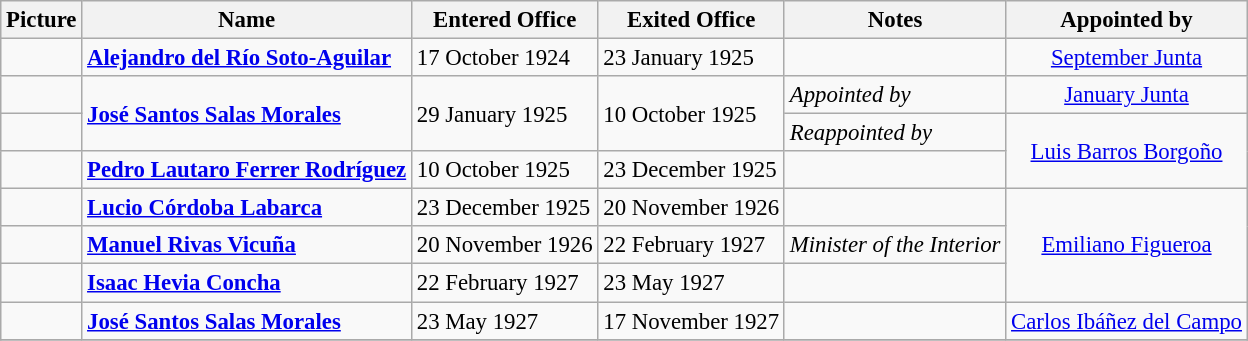<table class="wikitable" style="margin:1em auto; font-size:95%;">
<tr>
<th>Picture</th>
<th>Name</th>
<th>Entered Office</th>
<th>Exited Office</th>
<th>Notes</th>
<th>Appointed by</th>
</tr>
<tr>
<td></td>
<td><strong><a href='#'>Alejandro del Río Soto-Aguilar</a></strong></td>
<td>17 October 1924</td>
<td>23 January 1925</td>
<td></td>
<td align=center><a href='#'>September Junta</a></td>
</tr>
<tr>
<td></td>
<td rowspan=2><strong><a href='#'>José Santos Salas Morales</a></strong></td>
<td rowspan=2>29 January 1925</td>
<td rowspan=2>10 October 1925</td>
<td><em>Appointed by</em></td>
<td align=center><a href='#'>January Junta</a></td>
</tr>
<tr>
<td></td>
<td><em>Reappointed by</em></td>
<td rowspan=2 align=center><a href='#'>Luis Barros Borgoño</a></td>
</tr>
<tr>
<td></td>
<td><strong><a href='#'>Pedro Lautaro Ferrer Rodríguez</a></strong></td>
<td>10 October 1925</td>
<td>23 December 1925</td>
<td></td>
</tr>
<tr>
<td></td>
<td><strong><a href='#'>Lucio Córdoba Labarca</a></strong></td>
<td>23 December 1925</td>
<td>20 November 1926</td>
<td></td>
<td rowspan=3 align=center><a href='#'>Emiliano Figueroa</a></td>
</tr>
<tr>
<td></td>
<td><strong><a href='#'>Manuel Rivas Vicuña</a></strong></td>
<td>20 November 1926</td>
<td>22 February 1927</td>
<td><em>Minister of the Interior</em></td>
</tr>
<tr>
<td></td>
<td><strong><a href='#'>Isaac Hevia Concha</a></strong></td>
<td>22 February 1927</td>
<td>23 May 1927</td>
<td></td>
</tr>
<tr>
<td></td>
<td><strong><a href='#'>José Santos Salas Morales</a></strong></td>
<td>23 May 1927</td>
<td>17 November 1927</td>
<td></td>
<td align=center><a href='#'>Carlos Ibáñez del Campo</a></td>
</tr>
<tr>
</tr>
</table>
